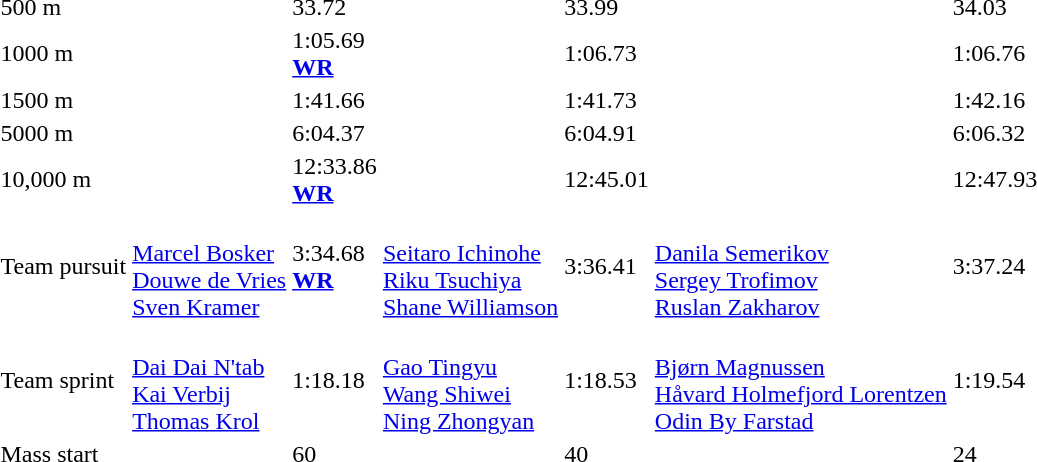<table>
<tr>
<td>500 m<br></td>
<td></td>
<td>33.72</td>
<td></td>
<td>33.99</td>
<td></td>
<td>34.03</td>
</tr>
<tr>
<td>1000 m<br></td>
<td></td>
<td>1:05.69<br><strong><a href='#'>WR</a></strong></td>
<td></td>
<td>1:06.73</td>
<td></td>
<td>1:06.76</td>
</tr>
<tr>
<td>1500 m<br></td>
<td></td>
<td>1:41.66</td>
<td></td>
<td>1:41.73</td>
<td></td>
<td>1:42.16</td>
</tr>
<tr>
<td>5000 m<br></td>
<td></td>
<td>6:04.37</td>
<td></td>
<td>6:04.91</td>
<td></td>
<td>6:06.32</td>
</tr>
<tr>
<td>10,000 m<br></td>
<td></td>
<td>12:33.86<br><strong><a href='#'>WR</a></strong></td>
<td></td>
<td>12:45.01</td>
<td></td>
<td>12:47.93</td>
</tr>
<tr>
<td>Team pursuit<br></td>
<td><br><a href='#'>Marcel Bosker</a><br><a href='#'>Douwe de Vries</a><br><a href='#'>Sven Kramer</a></td>
<td>3:34.68<br><strong><a href='#'>WR</a></strong></td>
<td><br><a href='#'>Seitaro Ichinohe</a><br><a href='#'>Riku Tsuchiya</a><br><a href='#'>Shane Williamson</a></td>
<td>3:36.41</td>
<td><br><a href='#'>Danila Semerikov</a><br><a href='#'>Sergey Trofimov</a><br><a href='#'>Ruslan Zakharov</a></td>
<td>3:37.24</td>
</tr>
<tr>
<td>Team sprint<br></td>
<td><br><a href='#'>Dai Dai N'tab</a><br><a href='#'>Kai Verbij</a><br><a href='#'>Thomas Krol</a></td>
<td>1:18.18</td>
<td><br><a href='#'>Gao Tingyu</a><br><a href='#'>Wang Shiwei</a><br><a href='#'>Ning Zhongyan</a></td>
<td>1:18.53</td>
<td><br><a href='#'>Bjørn Magnussen</a><br><a href='#'>Håvard Holmefjord Lorentzen</a><br><a href='#'>Odin By Farstad</a></td>
<td>1:19.54</td>
</tr>
<tr>
<td>Mass start<br></td>
<td></td>
<td>60</td>
<td></td>
<td>40</td>
<td></td>
<td>24</td>
</tr>
</table>
